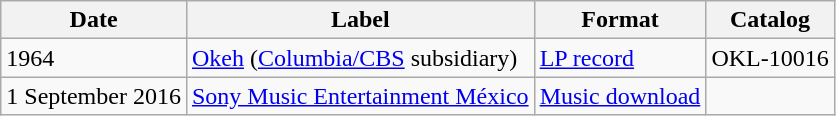<table class="wikitable">
<tr>
<th>Date</th>
<th>Label</th>
<th>Format</th>
<th>Catalog</th>
</tr>
<tr>
<td>1964</td>
<td><a href='#'>Okeh</a> (<a href='#'>Columbia/CBS</a> subsidiary)</td>
<td><a href='#'>LP record</a></td>
<td>OKL-10016</td>
</tr>
<tr>
<td>1 September 2016</td>
<td><a href='#'>Sony Music Entertainment México</a></td>
<td><a href='#'>Music download</a></td>
<td></td>
</tr>
</table>
